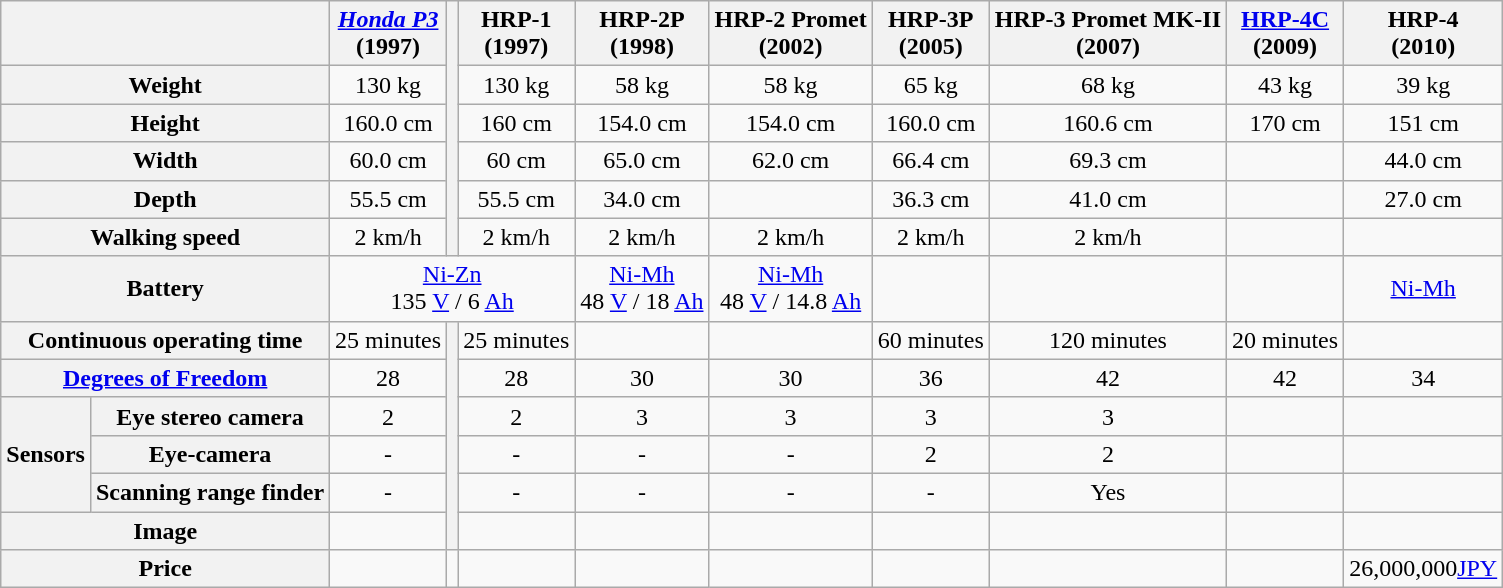<table style="text-align:center;" class="wikitable">
<tr>
<th colspan=2></th>
<th><em><a href='#'>Honda P3</a></em><br>(1997)</th>
<th rowspan=6></th>
<th>HRP-1 <br>(1997)</th>
<th>HRP-2P <br>(1998)</th>
<th>HRP-2 Promet<br>(2002)</th>
<th>HRP-3P<br>(2005)</th>
<th>HRP-3 Promet MK-II<br>(2007)</th>
<th><a href='#'>HRP-4C</a><br>(2009)</th>
<th>HRP-4<br>(2010)</th>
</tr>
<tr>
<th colspan=2>Weight</th>
<td>130 kg</td>
<td>130 kg</td>
<td>58 kg</td>
<td>58 kg</td>
<td>65 kg</td>
<td>68 kg</td>
<td>43 kg</td>
<td>39 kg</td>
</tr>
<tr>
<th colspan=2>Height</th>
<td>160.0 cm</td>
<td>160 cm</td>
<td>154.0 cm</td>
<td>154.0 cm</td>
<td>160.0 cm</td>
<td>160.6 cm</td>
<td>170 cm</td>
<td>151 cm</td>
</tr>
<tr>
<th colspan=2>Width</th>
<td>60.0 cm</td>
<td>60 cm</td>
<td>65.0 cm</td>
<td>62.0 cm</td>
<td>66.4 cm</td>
<td>69.3 cm</td>
<td></td>
<td>44.0 cm</td>
</tr>
<tr>
<th colspan=2>Depth</th>
<td>55.5 cm</td>
<td>55.5 cm</td>
<td>34.0 cm</td>
<td></td>
<td>36.3 cm</td>
<td>41.0 cm</td>
<td></td>
<td>27.0 cm</td>
</tr>
<tr>
<th colspan=2>Walking speed</th>
<td>2 km/h</td>
<td>2 km/h</td>
<td>2 km/h</td>
<td>2 km/h</td>
<td>2 km/h</td>
<td>2 km/h</td>
<td></td>
<td></td>
</tr>
<tr>
<th colspan=2>Battery</th>
<td colspan=3 nowrap><a href='#'>Ni-Zn</a> <br> 135 <a href='#'>V</a> / 6 <a href='#'>Ah</a><br></td>
<td><a href='#'>Ni-Mh</a> <br> 48 <a href='#'>V</a> / 18 <a href='#'>Ah</a></td>
<td><a href='#'>Ni-Mh</a> <br> 48 <a href='#'>V</a> / 14.8 <a href='#'>Ah</a></td>
<td></td>
<td></td>
<td></td>
<td><a href='#'>Ni-Mh</a></td>
</tr>
<tr>
<th colspan=2>Continuous operating time</th>
<td>25 minutes</td>
<th rowspan=6></th>
<td>25 minutes</td>
<td></td>
<td></td>
<td>60 minutes</td>
<td>120 minutes</td>
<td>20 minutes</td>
<td></td>
</tr>
<tr>
<th colspan=2><a href='#'>Degrees of Freedom</a></th>
<td>28</td>
<td>28</td>
<td>30</td>
<td>30</td>
<td>36</td>
<td>42</td>
<td>42</td>
<td>34</td>
</tr>
<tr>
<th rowspan=3>Sensors</th>
<th>Eye stereo camera</th>
<td>2</td>
<td>2</td>
<td>3</td>
<td>3</td>
<td>3</td>
<td>3</td>
<td></td>
<td></td>
</tr>
<tr>
<th>Eye-camera</th>
<td>-</td>
<td>-</td>
<td>-</td>
<td>-</td>
<td>2</td>
<td>2</td>
<td></td>
<td></td>
</tr>
<tr>
<th>Scanning range finder</th>
<td>-</td>
<td>-</td>
<td>-</td>
<td>-</td>
<td>-</td>
<td>Yes</td>
<td></td>
<td></td>
</tr>
<tr>
<th colspan=2>Image</th>
<td></td>
<td></td>
<td></td>
<td></td>
<td></td>
<td></td>
<td></td>
<td></td>
</tr>
<tr>
<th colspan=2>Price</th>
<td></td>
<td></td>
<td></td>
<td></td>
<td></td>
<td></td>
<td></td>
<td></td>
<td>26,000,000<a href='#'>JPY</a></td>
</tr>
</table>
